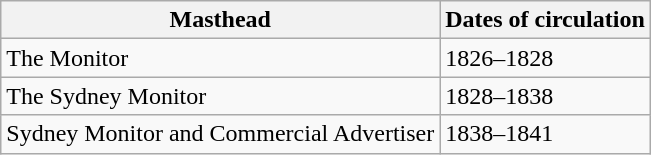<table class="wikitable">
<tr>
<th>Masthead</th>
<th>Dates of circulation</th>
</tr>
<tr>
<td>The Monitor</td>
<td>1826–1828</td>
</tr>
<tr>
<td>The Sydney Monitor</td>
<td>1828–1838</td>
</tr>
<tr>
<td>Sydney Monitor and Commercial Advertiser</td>
<td>1838–1841</td>
</tr>
</table>
